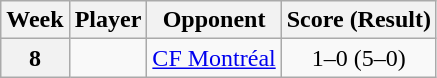<table class="wikitable plainrowheaders sortable">
<tr>
<th scope=col>Week</th>
<th scope=col>Player</th>
<th scope=col>Opponent</th>
<th scope=col>Score (Result)</th>
</tr>
<tr>
<th scope=row style=text-align:center>8</th>
<td></td>
<td><a href='#'>CF Montréal</a></td>
<td align=center>1–0 (5–0)</td>
</tr>
</table>
